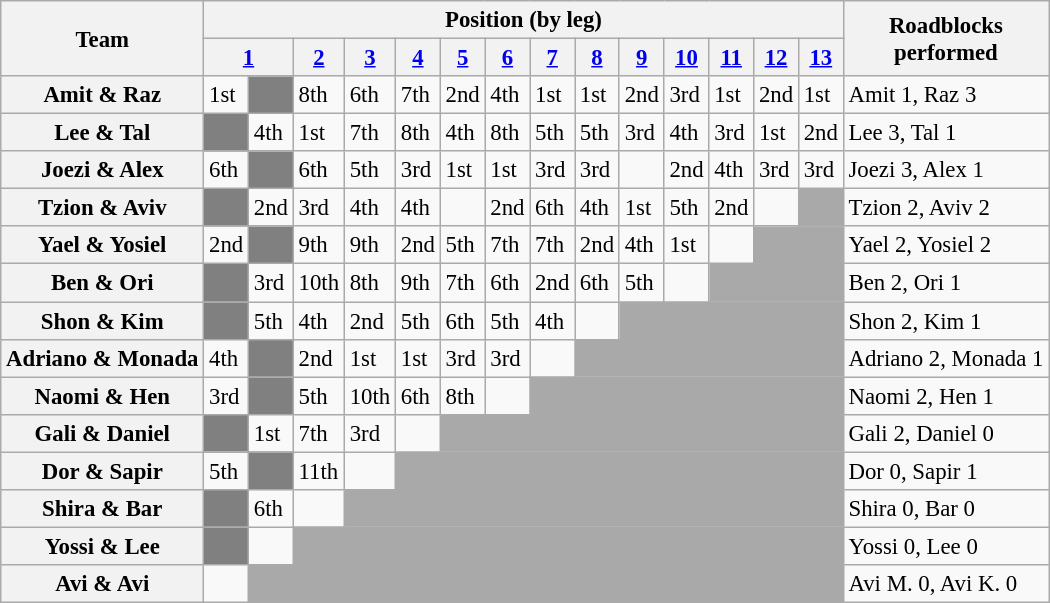<table class=wikitable style="white-space:nowrap; font-size:95%;">
<tr>
<th rowspan=2>Team</th>
<th colspan=14>Position (by leg)</th>
<th rowspan=2>Roadblocks<br>performed</th>
</tr>
<tr>
<th colspan=2><a href='#'>1</a></th>
<th><a href='#'>2</a></th>
<th><a href='#'>3</a></th>
<th><a href='#'>4</a></th>
<th><a href='#'>5</a></th>
<th><a href='#'>6</a></th>
<th><a href='#'>7</a></th>
<th><a href='#'>8</a></th>
<th><a href='#'>9</a></th>
<th><a href='#'>10</a></th>
<th><a href='#'>11</a></th>
<th><a href='#'>12</a></th>
<th><a href='#'>13</a></th>
</tr>
<tr>
<th>Amit & Raz</th>
<td>1st</td>
<td bgcolor=gray></td>
<td>8th</td>
<td>6th</td>
<td>7th</td>
<td>2nd</td>
<td>4th</td>
<td>1st</td>
<td>1st</td>
<td>2nd</td>
<td>3rd</td>
<td>1st</td>
<td>2nd</td>
<td>1st</td>
<td>Amit 1, Raz 3</td>
</tr>
<tr>
<th>Lee & Tal</th>
<td bgcolor=gray></td>
<td>4th</td>
<td>1st</td>
<td>7th</td>
<td>8th</td>
<td>4th</td>
<td>8th</td>
<td>5th</td>
<td>5th</td>
<td>3rd</td>
<td>4th</td>
<td>3rd</td>
<td>1st</td>
<td>2nd</td>
<td>Lee 3, Tal 1</td>
</tr>
<tr>
<th>Joezi & Alex</th>
<td>6th</td>
<td bgcolor=gray></td>
<td>6th</td>
<td>5th</td>
<td>3rd</td>
<td>1st</td>
<td>1st</td>
<td>3rd</td>
<td>3rd</td>
<td></td>
<td>2nd</td>
<td>4th</td>
<td>3rd</td>
<td>3rd</td>
<td>Joezi 3, Alex 1</td>
</tr>
<tr>
<th>Tzion & Aviv</th>
<td bgcolor=gray></td>
<td>2nd</td>
<td>3rd</td>
<td>4th</td>
<td>4th</td>
<td></td>
<td>2nd</td>
<td>6th</td>
<td>4th</td>
<td>1st</td>
<td>5th</td>
<td>2nd</td>
<td></td>
<td colspan=1 bgcolor=darkgray></td>
<td>Tzion 2, Aviv 2</td>
</tr>
<tr>
<th>Yael & Yosiel</th>
<td>2nd</td>
<td bgcolor=gray></td>
<td>9th</td>
<td>9th</td>
<td>2nd</td>
<td>5th</td>
<td>7th</td>
<td>7th</td>
<td>2nd</td>
<td>4th</td>
<td>1st</td>
<td></td>
<td colspan=2 bgcolor=darkgray></td>
<td>Yael 2, Yosiel 2</td>
</tr>
<tr>
<th>Ben & Ori</th>
<td bgcolor=gray></td>
<td>3rd</td>
<td>10th</td>
<td>8th</td>
<td>9th</td>
<td>7th</td>
<td>6th</td>
<td>2nd</td>
<td>6th</td>
<td>5th</td>
<td></td>
<td colspan=3 bgcolor=darkgray></td>
<td>Ben 2, Ori 1</td>
</tr>
<tr>
<th>Shon & Kim</th>
<td bgcolor=gray></td>
<td>5th</td>
<td>4th</td>
<td>2nd</td>
<td>5th</td>
<td>6th</td>
<td>5th</td>
<td>4th</td>
<td></td>
<td colspan=5 bgcolor=darkgray></td>
<td>Shon 2, Kim 1</td>
</tr>
<tr>
<th>Adriano & Monada</th>
<td>4th</td>
<td bgcolor=gray></td>
<td>2nd</td>
<td>1st</td>
<td>1st</td>
<td>3rd</td>
<td>3rd</td>
<td></td>
<td colspan=6 bgcolor=darkgray></td>
<td>Adriano 2, Monada 1</td>
</tr>
<tr>
<th>Naomi & Hen</th>
<td>3rd</td>
<td bgcolor=gray></td>
<td>5th</td>
<td>10th</td>
<td>6th</td>
<td>8th</td>
<td></td>
<td colspan=7 bgcolor=darkgray></td>
<td>Naomi 2, Hen 1</td>
</tr>
<tr>
<th>Gali & Daniel</th>
<td bgcolor=gray></td>
<td>1st</td>
<td>7th</td>
<td>3rd</td>
<td></td>
<td colspan=9 bgcolor=darkgray></td>
<td>Gali 2, Daniel 0</td>
</tr>
<tr>
<th>Dor & Sapir</th>
<td>5th</td>
<td bgcolor=gray></td>
<td>11th</td>
<td> </td>
<td colspan=10 bgcolor=darkgray></td>
<td>Dor 0, Sapir 1</td>
</tr>
<tr>
<th>Shira & Bar</th>
<td bgcolor=gray></td>
<td>6th</td>
<td></td>
<td colspan=11 bgcolor=darkgray></td>
<td>Shira 0, Bar 0</td>
</tr>
<tr>
<th>Yossi & Lee</th>
<td bgcolor=gray></td>
<td></td>
<td colspan=12 bgcolor=darkgray></td>
<td>Yossi 0, Lee 0</td>
</tr>
<tr>
<th>Avi & Avi</th>
<td></td>
<td colspan=13 bgcolor=darkgray></td>
<td>Avi M. 0, Avi K. 0</td>
</tr>
</table>
